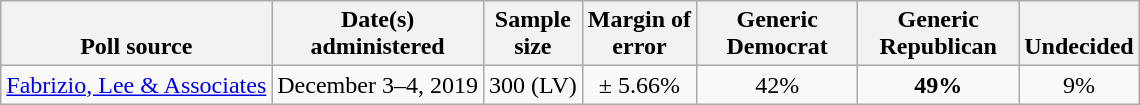<table class="wikitable">
<tr valign= bottom>
<th>Poll source</th>
<th>Date(s)<br>administered</th>
<th>Sample<br>size</th>
<th>Margin of<br>error</th>
<th style="width:100px;">Generic Democrat</th>
<th style="width:100px;">Generic Republican</th>
<th>Undecided</th>
</tr>
<tr>
<td><a href='#'>Fabrizio, Lee & Associates</a></td>
<td align=center>December 3–4, 2019</td>
<td align=center>300 (LV)</td>
<td align=center>± 5.66%</td>
<td align=center>42%</td>
<td align=center ><strong>49%</strong></td>
<td align=center>9%</td>
</tr>
</table>
